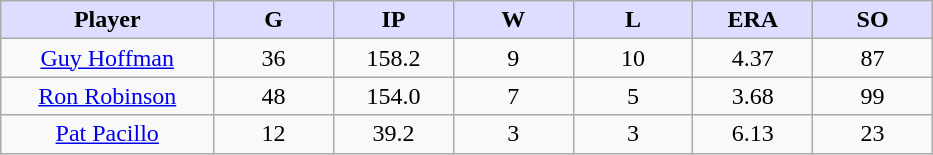<table class="wikitable sortable">
<tr>
<th style="background:#ddf; width:16%;">Player</th>
<th style="background:#ddf; width:9%;">G</th>
<th style="background:#ddf; width:9%;">IP</th>
<th style="background:#ddf; width:9%;">W</th>
<th style="background:#ddf; width:9%;">L</th>
<th style="background:#ddf; width:9%;">ERA</th>
<th style="background:#ddf; width:9%;">SO</th>
</tr>
<tr style="text-align:center;">
<td><a href='#'>Guy Hoffman</a></td>
<td>36</td>
<td>158.2</td>
<td>9</td>
<td>10</td>
<td>4.37</td>
<td>87</td>
</tr>
<tr align="center">
<td><a href='#'>Ron Robinson</a></td>
<td>48</td>
<td>154.0</td>
<td>7</td>
<td>5</td>
<td>3.68</td>
<td>99</td>
</tr>
<tr align="center">
<td><a href='#'>Pat Pacillo</a></td>
<td>12</td>
<td>39.2</td>
<td>3</td>
<td>3</td>
<td>6.13</td>
<td>23</td>
</tr>
</table>
